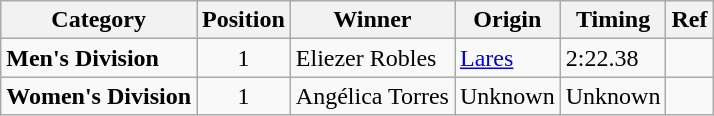<table class="wikitable">
<tr>
<th>Category</th>
<th>Position</th>
<th>Winner</th>
<th>Origin</th>
<th>Timing</th>
<th>Ref</th>
</tr>
<tr>
<td><strong>Men's Division</strong></td>
<td style="text-align:center;">1</td>
<td>Eliezer Robles</td>
<td><a href='#'>Lares</a></td>
<td>2:22.38</td>
<td></td>
</tr>
<tr>
<td><strong>Women's Division</strong></td>
<td style="text-align:center;">1</td>
<td>Angélica Torres</td>
<td>Unknown</td>
<td>Unknown</td>
<td></td>
</tr>
</table>
